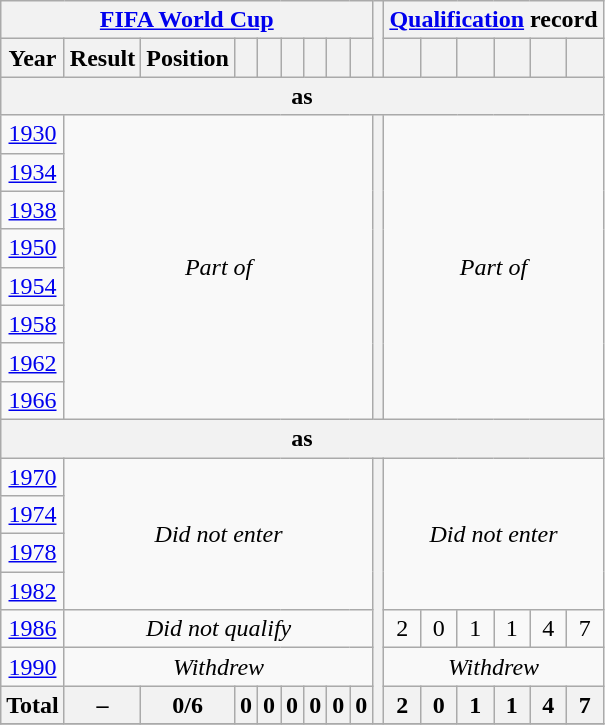<table class="wikitable" style="text-align: center;">
<tr>
<th colspan=9><a href='#'>FIFA World Cup</a></th>
<th rowspan=2></th>
<th colspan=6><a href='#'>Qualification</a> record</th>
</tr>
<tr>
<th>Year</th>
<th>Result</th>
<th>Position</th>
<th></th>
<th></th>
<th></th>
<th></th>
<th></th>
<th></th>
<th></th>
<th></th>
<th></th>
<th></th>
<th></th>
<th></th>
</tr>
<tr>
<th colspan=16>as </th>
</tr>
<tr>
<td> <a href='#'>1930</a></td>
<td rowspan=8 colspan=8><em>Part of </em></td>
<th rowspan=8></th>
<td rowspan=8 colspan=6><em>Part of </em></td>
</tr>
<tr>
<td> <a href='#'>1934</a></td>
</tr>
<tr>
<td> <a href='#'>1938</a></td>
</tr>
<tr>
<td> <a href='#'>1950</a></td>
</tr>
<tr>
<td> <a href='#'>1954</a></td>
</tr>
<tr>
<td> <a href='#'>1958</a></td>
</tr>
<tr>
<td> <a href='#'>1962</a></td>
</tr>
<tr>
<td> <a href='#'>1966</a></td>
</tr>
<tr>
<th colspan=16>as </th>
</tr>
<tr>
<td> <a href='#'>1970</a></td>
<td rowspan=4 colspan=8><em>Did not enter</em></td>
<th rowspan=7></th>
<td rowspan=4 colspan=8><em>Did not enter</em></td>
</tr>
<tr>
<td> <a href='#'>1974</a></td>
</tr>
<tr>
<td> <a href='#'>1978</a></td>
</tr>
<tr>
<td> <a href='#'>1982</a></td>
</tr>
<tr>
<td> <a href='#'>1986</a></td>
<td colspan=8><em>Did not qualify</em></td>
<td>2</td>
<td>0</td>
<td>1</td>
<td>1</td>
<td>4</td>
<td>7</td>
</tr>
<tr>
<td> <a href='#'>1990</a></td>
<td colspan=8><em>Withdrew</em></td>
<td colspan=6><em>Withdrew</em></td>
</tr>
<tr>
<th>Total</th>
<th>–</th>
<th>0/6</th>
<th>0</th>
<th>0</th>
<th>0</th>
<th>0</th>
<th>0</th>
<th>0</th>
<th>2</th>
<th>0</th>
<th>1</th>
<th>1</th>
<th>4</th>
<th>7</th>
</tr>
<tr>
</tr>
</table>
